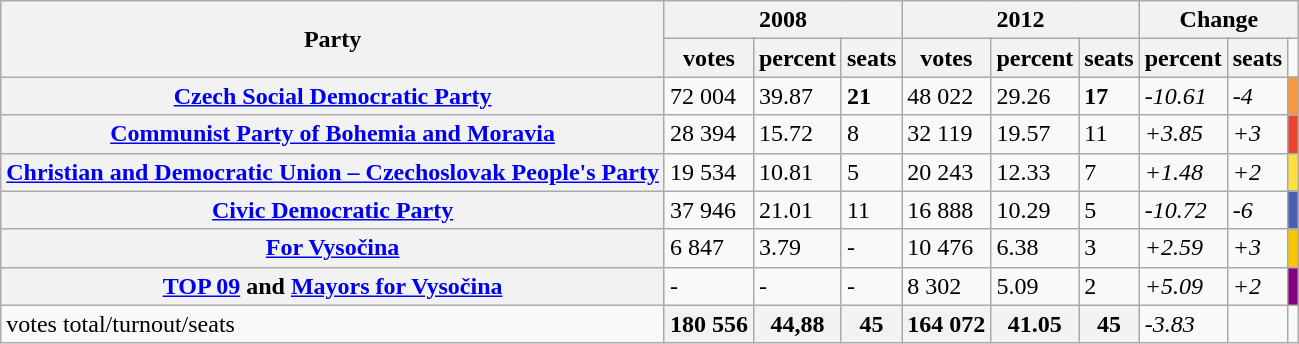<table class="wikitable">
<tr>
<th rowspan=2>Party</th>
<th colspan=3>2008</th>
<th colspan=3>2012</th>
<th colspan=3>Change</th>
</tr>
<tr>
<th>votes</th>
<th>percent</th>
<th>seats</th>
<th>votes</th>
<th>percent</th>
<th>seats</th>
<th>percent</th>
<th>seats</th>
<td></td>
</tr>
<tr>
<th><a href='#'>Czech Social Democratic Party</a></th>
<td>72 004</td>
<td>39.87</td>
<td><strong>21</strong></td>
<td>48 022</td>
<td>29.26</td>
<td><strong>17</strong></td>
<td><em>-10.61</em></td>
<td><em>-4</em></td>
<td style="background:#f79a3a;"></td>
</tr>
<tr>
<th><a href='#'>Communist Party of Bohemia and Moravia</a></th>
<td>28 394</td>
<td>15.72</td>
<td>8</td>
<td>32 119</td>
<td>19.57</td>
<td>11</td>
<td><em>+3.85</em></td>
<td><em>+3</em></td>
<td style="background:#ed4431;"></td>
</tr>
<tr>
<th><a href='#'>Christian and Democratic Union – Czechoslovak People's Party</a></th>
<td>19 534</td>
<td>10.81</td>
<td>5</td>
<td>20 243</td>
<td>12.33</td>
<td>7</td>
<td><em>+1.48</em></td>
<td><em>+2</em></td>
<td style="background:#ffe03e;"></td>
</tr>
<tr>
<th><a href='#'>Civic Democratic Party</a></th>
<td>37 946</td>
<td>21.01</td>
<td>11</td>
<td>16 888</td>
<td>10.29</td>
<td>5</td>
<td><em>-10.72</em></td>
<td><em>-6</em></td>
<td style="background:#4761b1;"></td>
</tr>
<tr>
<th><a href='#'>For Vysočina</a></th>
<td>6 847</td>
<td>3.79</td>
<td>-</td>
<td>10 476</td>
<td>6.38</td>
<td>3</td>
<td><em>+2.59</em></td>
<td><em>+3</em></td>
<td style="background:#f6c600;"></td>
</tr>
<tr>
<th><a href='#'>TOP 09</a> and <a href='#'>Mayors for Vysočina</a></th>
<td>-</td>
<td>-</td>
<td>-</td>
<td>8 302</td>
<td>5.09</td>
<td>2</td>
<td><em>+5.09</em></td>
<td><em>+2</em></td>
<td style="background:purple;"></td>
</tr>
<tr>
<td>votes total/turnout/seats</td>
<th>180 556</th>
<th>44,88</th>
<th>45</th>
<th>164 072</th>
<th>41.05</th>
<th>45</th>
<td><em>-3.83</em></td>
<td></td>
</tr>
</table>
